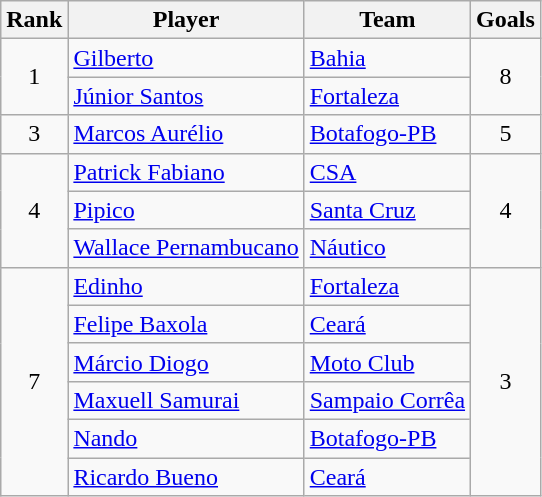<table class="wikitable" style="text-align:left">
<tr>
<th>Rank</th>
<th>Player</th>
<th>Team</th>
<th>Goals</th>
</tr>
<tr>
<td align=center rowspan=2>1</td>
<td> <a href='#'>Gilberto</a></td>
<td> <a href='#'>Bahia</a></td>
<td align=center rowspan=2>8</td>
</tr>
<tr>
<td> <a href='#'>Júnior Santos</a></td>
<td> <a href='#'>Fortaleza</a></td>
</tr>
<tr>
<td align=center>3</td>
<td> <a href='#'>Marcos Aurélio</a></td>
<td> <a href='#'>Botafogo-PB</a></td>
<td align=center>5</td>
</tr>
<tr>
<td align=center rowspan=3>4</td>
<td> <a href='#'>Patrick Fabiano</a></td>
<td> <a href='#'>CSA</a></td>
<td align=center rowspan=3>4</td>
</tr>
<tr>
<td> <a href='#'>Pipico</a></td>
<td> <a href='#'>Santa Cruz</a></td>
</tr>
<tr>
<td> <a href='#'>Wallace Pernambucano</a></td>
<td> <a href='#'>Náutico</a></td>
</tr>
<tr>
<td align=center rowspan=6>7</td>
<td> <a href='#'>Edinho</a></td>
<td> <a href='#'>Fortaleza</a></td>
<td align=center rowspan=6>3</td>
</tr>
<tr>
<td> <a href='#'>Felipe Baxola</a></td>
<td> <a href='#'>Ceará</a></td>
</tr>
<tr>
<td> <a href='#'>Márcio Diogo</a></td>
<td> <a href='#'>Moto Club</a></td>
</tr>
<tr>
<td> <a href='#'>Maxuell Samurai</a></td>
<td> <a href='#'>Sampaio Corrêa</a></td>
</tr>
<tr>
<td> <a href='#'>Nando</a></td>
<td> <a href='#'>Botafogo-PB</a></td>
</tr>
<tr>
<td> <a href='#'>Ricardo Bueno</a></td>
<td> <a href='#'>Ceará</a></td>
</tr>
</table>
